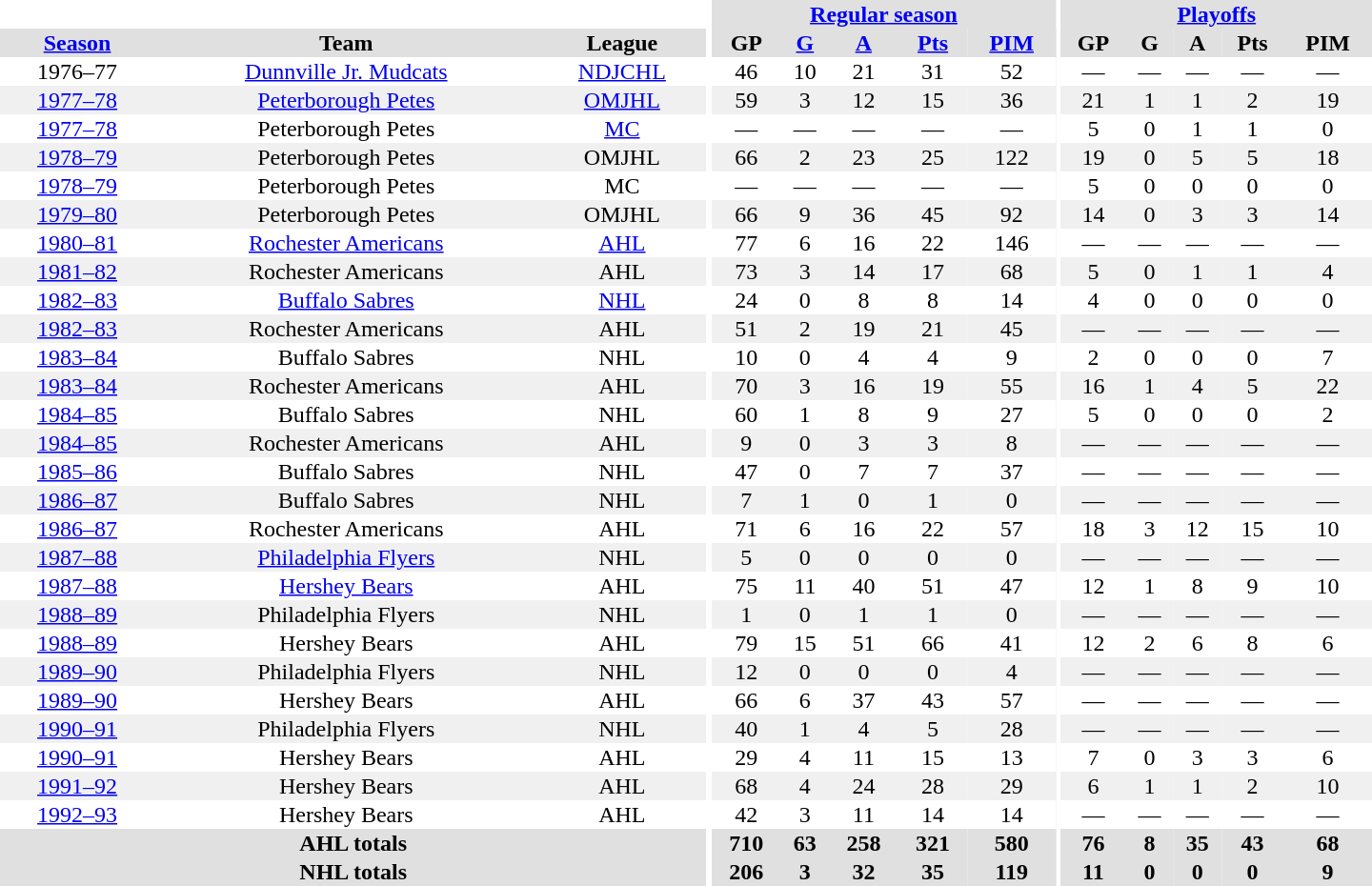<table border="0" cellpadding="1" cellspacing="0" style="text-align:center; width:60em">
<tr bgcolor="#e0e0e0">
<th colspan="3" bgcolor="#ffffff"></th>
<th rowspan="99" bgcolor="#ffffff"></th>
<th colspan="5"><a href='#'>Regular season</a></th>
<th rowspan="99" bgcolor="#ffffff"></th>
<th colspan="5"><a href='#'>Playoffs</a></th>
</tr>
<tr bgcolor="#e0e0e0">
<th><a href='#'>Season</a></th>
<th>Team</th>
<th>League</th>
<th>GP</th>
<th><a href='#'>G</a></th>
<th><a href='#'>A</a></th>
<th><a href='#'>Pts</a></th>
<th><a href='#'>PIM</a></th>
<th>GP</th>
<th>G</th>
<th>A</th>
<th>Pts</th>
<th>PIM</th>
</tr>
<tr>
<td>1976–77</td>
<td><a href='#'>Dunnville Jr. Mudcats</a></td>
<td><a href='#'>NDJCHL</a></td>
<td>46</td>
<td>10</td>
<td>21</td>
<td>31</td>
<td>52</td>
<td>—</td>
<td>—</td>
<td>—</td>
<td>—</td>
<td>—</td>
</tr>
<tr bgcolor="#f0f0f0">
<td><a href='#'>1977–78</a></td>
<td><a href='#'>Peterborough Petes</a></td>
<td><a href='#'>OMJHL</a></td>
<td>59</td>
<td>3</td>
<td>12</td>
<td>15</td>
<td>36</td>
<td>21</td>
<td>1</td>
<td>1</td>
<td>2</td>
<td>19</td>
</tr>
<tr>
<td><a href='#'>1977–78</a></td>
<td>Peterborough Petes</td>
<td><a href='#'>MC</a></td>
<td>—</td>
<td>—</td>
<td>—</td>
<td>—</td>
<td>—</td>
<td>5</td>
<td>0</td>
<td>1</td>
<td>1</td>
<td>0</td>
</tr>
<tr bgcolor="#f0f0f0">
<td><a href='#'>1978–79</a></td>
<td>Peterborough Petes</td>
<td>OMJHL</td>
<td>66</td>
<td>2</td>
<td>23</td>
<td>25</td>
<td>122</td>
<td>19</td>
<td>0</td>
<td>5</td>
<td>5</td>
<td>18</td>
</tr>
<tr>
<td><a href='#'>1978–79</a></td>
<td>Peterborough Petes</td>
<td>MC</td>
<td>—</td>
<td>—</td>
<td>—</td>
<td>—</td>
<td>—</td>
<td>5</td>
<td>0</td>
<td>0</td>
<td>0</td>
<td>0</td>
</tr>
<tr bgcolor="#f0f0f0">
<td><a href='#'>1979–80</a></td>
<td>Peterborough Petes</td>
<td>OMJHL</td>
<td>66</td>
<td>9</td>
<td>36</td>
<td>45</td>
<td>92</td>
<td>14</td>
<td>0</td>
<td>3</td>
<td>3</td>
<td>14</td>
</tr>
<tr>
<td><a href='#'>1980–81</a></td>
<td><a href='#'>Rochester Americans</a></td>
<td><a href='#'>AHL</a></td>
<td>77</td>
<td>6</td>
<td>16</td>
<td>22</td>
<td>146</td>
<td>—</td>
<td>—</td>
<td>—</td>
<td>—</td>
<td>—</td>
</tr>
<tr bgcolor="#f0f0f0">
<td><a href='#'>1981–82</a></td>
<td>Rochester Americans</td>
<td>AHL</td>
<td>73</td>
<td>3</td>
<td>14</td>
<td>17</td>
<td>68</td>
<td>5</td>
<td>0</td>
<td>1</td>
<td>1</td>
<td>4</td>
</tr>
<tr>
<td><a href='#'>1982–83</a></td>
<td><a href='#'>Buffalo Sabres</a></td>
<td><a href='#'>NHL</a></td>
<td>24</td>
<td>0</td>
<td>8</td>
<td>8</td>
<td>14</td>
<td>4</td>
<td>0</td>
<td>0</td>
<td>0</td>
<td>0</td>
</tr>
<tr bgcolor="#f0f0f0">
<td><a href='#'>1982–83</a></td>
<td>Rochester Americans</td>
<td>AHL</td>
<td>51</td>
<td>2</td>
<td>19</td>
<td>21</td>
<td>45</td>
<td>—</td>
<td>—</td>
<td>—</td>
<td>—</td>
<td>—</td>
</tr>
<tr>
<td><a href='#'>1983–84</a></td>
<td>Buffalo Sabres</td>
<td>NHL</td>
<td>10</td>
<td>0</td>
<td>4</td>
<td>4</td>
<td>9</td>
<td>2</td>
<td>0</td>
<td>0</td>
<td>0</td>
<td>7</td>
</tr>
<tr bgcolor="#f0f0f0">
<td><a href='#'>1983–84</a></td>
<td>Rochester Americans</td>
<td>AHL</td>
<td>70</td>
<td>3</td>
<td>16</td>
<td>19</td>
<td>55</td>
<td>16</td>
<td>1</td>
<td>4</td>
<td>5</td>
<td>22</td>
</tr>
<tr>
<td><a href='#'>1984–85</a></td>
<td>Buffalo Sabres</td>
<td>NHL</td>
<td>60</td>
<td>1</td>
<td>8</td>
<td>9</td>
<td>27</td>
<td>5</td>
<td>0</td>
<td>0</td>
<td>0</td>
<td>2</td>
</tr>
<tr bgcolor="#f0f0f0">
<td><a href='#'>1984–85</a></td>
<td>Rochester Americans</td>
<td>AHL</td>
<td>9</td>
<td>0</td>
<td>3</td>
<td>3</td>
<td>8</td>
<td>—</td>
<td>—</td>
<td>—</td>
<td>—</td>
<td>—</td>
</tr>
<tr>
<td><a href='#'>1985–86</a></td>
<td>Buffalo Sabres</td>
<td>NHL</td>
<td>47</td>
<td>0</td>
<td>7</td>
<td>7</td>
<td>37</td>
<td>—</td>
<td>—</td>
<td>—</td>
<td>—</td>
<td>—</td>
</tr>
<tr bgcolor="#f0f0f0">
<td><a href='#'>1986–87</a></td>
<td>Buffalo Sabres</td>
<td>NHL</td>
<td>7</td>
<td>1</td>
<td>0</td>
<td>1</td>
<td>0</td>
<td>—</td>
<td>—</td>
<td>—</td>
<td>—</td>
<td>—</td>
</tr>
<tr>
<td><a href='#'>1986–87</a></td>
<td>Rochester Americans</td>
<td>AHL</td>
<td>71</td>
<td>6</td>
<td>16</td>
<td>22</td>
<td>57</td>
<td>18</td>
<td>3</td>
<td>12</td>
<td>15</td>
<td>10</td>
</tr>
<tr bgcolor="#f0f0f0">
<td><a href='#'>1987–88</a></td>
<td><a href='#'>Philadelphia Flyers</a></td>
<td>NHL</td>
<td>5</td>
<td>0</td>
<td>0</td>
<td>0</td>
<td>0</td>
<td>—</td>
<td>—</td>
<td>—</td>
<td>—</td>
<td>—</td>
</tr>
<tr>
<td><a href='#'>1987–88</a></td>
<td><a href='#'>Hershey Bears</a></td>
<td>AHL</td>
<td>75</td>
<td>11</td>
<td>40</td>
<td>51</td>
<td>47</td>
<td>12</td>
<td>1</td>
<td>8</td>
<td>9</td>
<td>10</td>
</tr>
<tr bgcolor="#f0f0f0">
<td><a href='#'>1988–89</a></td>
<td>Philadelphia Flyers</td>
<td>NHL</td>
<td>1</td>
<td>0</td>
<td>1</td>
<td>1</td>
<td>0</td>
<td>—</td>
<td>—</td>
<td>—</td>
<td>—</td>
<td>—</td>
</tr>
<tr>
<td><a href='#'>1988–89</a></td>
<td>Hershey Bears</td>
<td>AHL</td>
<td>79</td>
<td>15</td>
<td>51</td>
<td>66</td>
<td>41</td>
<td>12</td>
<td>2</td>
<td>6</td>
<td>8</td>
<td>6</td>
</tr>
<tr bgcolor="#f0f0f0">
<td><a href='#'>1989–90</a></td>
<td>Philadelphia Flyers</td>
<td>NHL</td>
<td>12</td>
<td>0</td>
<td>0</td>
<td>0</td>
<td>4</td>
<td>—</td>
<td>—</td>
<td>—</td>
<td>—</td>
<td>—</td>
</tr>
<tr>
<td><a href='#'>1989–90</a></td>
<td>Hershey Bears</td>
<td>AHL</td>
<td>66</td>
<td>6</td>
<td>37</td>
<td>43</td>
<td>57</td>
<td>—</td>
<td>—</td>
<td>—</td>
<td>—</td>
<td>—</td>
</tr>
<tr bgcolor="#f0f0f0">
<td><a href='#'>1990–91</a></td>
<td>Philadelphia Flyers</td>
<td>NHL</td>
<td>40</td>
<td>1</td>
<td>4</td>
<td>5</td>
<td>28</td>
<td>—</td>
<td>—</td>
<td>—</td>
<td>—</td>
<td>—</td>
</tr>
<tr>
<td><a href='#'>1990–91</a></td>
<td>Hershey Bears</td>
<td>AHL</td>
<td>29</td>
<td>4</td>
<td>11</td>
<td>15</td>
<td>13</td>
<td>7</td>
<td>0</td>
<td>3</td>
<td>3</td>
<td>6</td>
</tr>
<tr bgcolor="#f0f0f0">
<td><a href='#'>1991–92</a></td>
<td>Hershey Bears</td>
<td>AHL</td>
<td>68</td>
<td>4</td>
<td>24</td>
<td>28</td>
<td>29</td>
<td>6</td>
<td>1</td>
<td>1</td>
<td>2</td>
<td>10</td>
</tr>
<tr>
<td><a href='#'>1992–93</a></td>
<td>Hershey Bears</td>
<td>AHL</td>
<td>42</td>
<td>3</td>
<td>11</td>
<td>14</td>
<td>14</td>
<td>—</td>
<td>—</td>
<td>—</td>
<td>—</td>
<td>—</td>
</tr>
<tr style="background:#e0e0e0;">
<th colspan="3">AHL totals</th>
<th>710</th>
<th>63</th>
<th>258</th>
<th>321</th>
<th>580</th>
<th>76</th>
<th>8</th>
<th>35</th>
<th>43</th>
<th>68</th>
</tr>
<tr style="background:#e0e0e0;">
<th colspan="3">NHL totals</th>
<th>206</th>
<th>3</th>
<th>32</th>
<th>35</th>
<th>119</th>
<th>11</th>
<th>0</th>
<th>0</th>
<th>0</th>
<th>9</th>
</tr>
</table>
